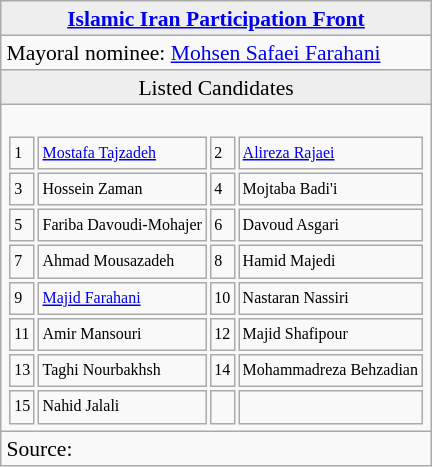<table class="wikitable" style="float: right; text-align:left; margin-left:1em; font-size:90%; line-height:16px;">
<tr>
<td colspan="2" style="background: #EEE; text-align: center;"><strong><a href='#'>Islamic Iran Participation Front</a></strong></td>
</tr>
<tr>
<td colspan="2">Mayoral nominee: <a href='#'>Mohsen Safaei Farahani</a></td>
</tr>
<tr>
<td colspan="2" style="background: #EEE; text-align: center;">Listed Candidates</td>
</tr>
<tr>
<td colspan="2"><br><table style="width:100%; font-size: 8pt">
<tr>
<td style="width:8px">1</td>
<td style=><a href='#'>Mostafa Tajzadeh</a></td>
<td style="width:8px">2</td>
<td style=><a href='#'>Alireza Rajaei</a></td>
</tr>
<tr>
<td>3</td>
<td>Hossein Zaman</td>
<td>4</td>
<td>Mojtaba Badi'i</td>
</tr>
<tr>
<td>5</td>
<td>Fariba Davoudi-Mohajer</td>
<td>6</td>
<td>Davoud Asgari</td>
</tr>
<tr>
<td>7</td>
<td>Ahmad Mousazadeh</td>
<td>8</td>
<td>Hamid Majedi</td>
</tr>
<tr>
<td>9</td>
<td><a href='#'>Majid Farahani</a></td>
<td>10</td>
<td>Nastaran Nassiri</td>
</tr>
<tr>
<td>11</td>
<td>Amir Mansouri</td>
<td>12</td>
<td>Majid Shafipour</td>
</tr>
<tr>
<td>13</td>
<td>Taghi Nourbakhsh</td>
<td>14</td>
<td>Mohammadreza Behzadian</td>
</tr>
<tr>
<td>15</td>
<td>Nahid Jalali</td>
<td></td>
<td></td>
</tr>
</table>
</td>
</tr>
<tr>
<td>Source: </td>
</tr>
</table>
